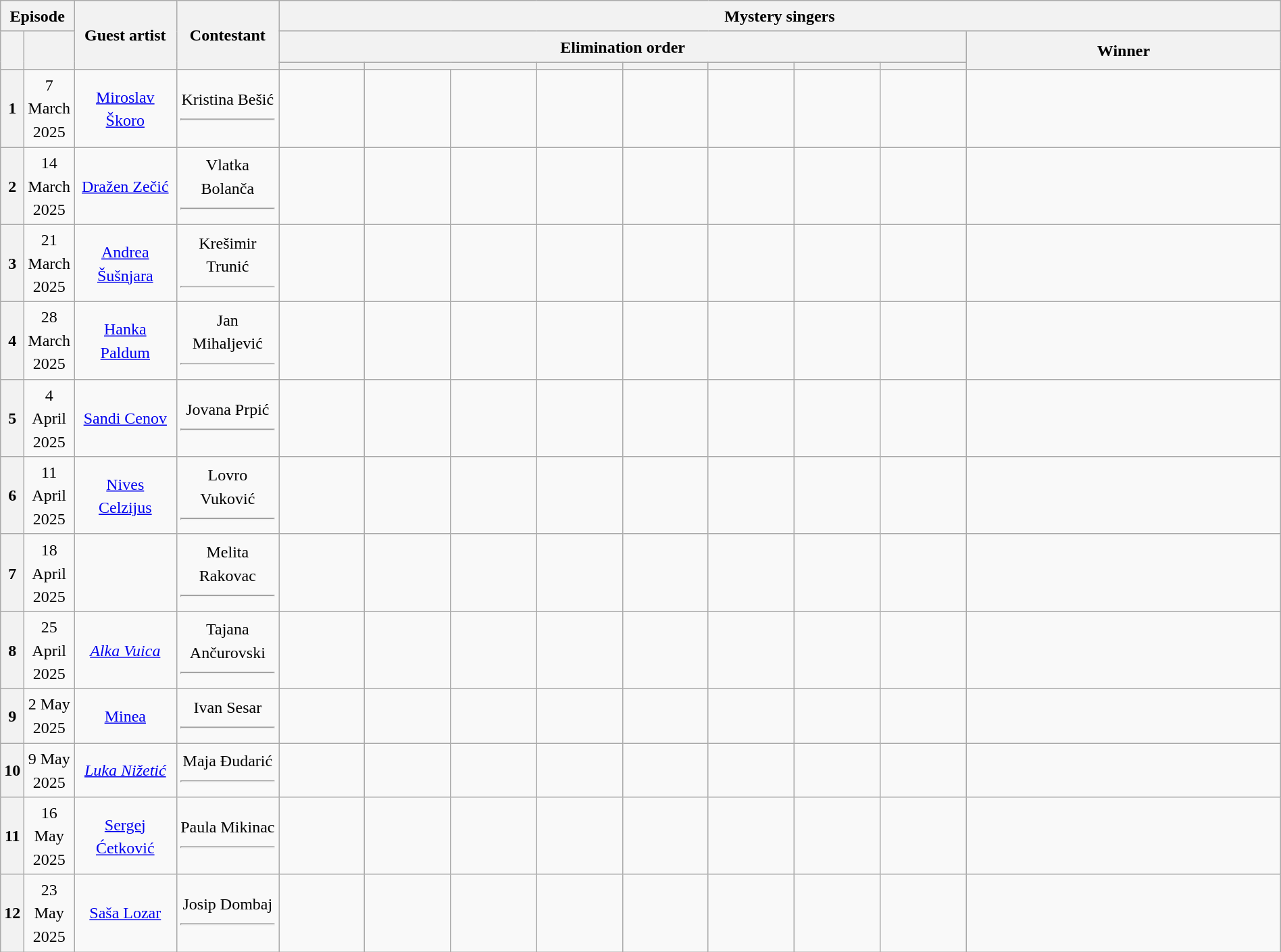<table class="wikitable plainrowheaders mw-collapsible" style="text-align:center; line-height:23px; width:100%;">
<tr>
<th colspan="2" width="1%">Episode</th>
<th rowspan="3" width="8%">Guest artist</th>
<th rowspan="3" width="8%">Contestant</th>
<th colspan="9">Mystery singers<br></th>
</tr>
<tr>
<th rowspan="2"></th>
<th rowspan="2"></th>
<th colspan="8">Elimination order</th>
<th rowspan="2">Winner</th>
</tr>
<tr>
<th></th>
<th colspan="2"></th>
<th></th>
<th></th>
<th></th>
<th></th>
<th></th>
</tr>
<tr>
<th>1</th>
<td>7 March 2025</td>
<td><a href='#'>Miroslav Škoro</a><br></td>
<td>Kristina Bešić<hr></td>
<td></td>
<td></td>
<td></td>
<td></td>
<td></td>
<td></td>
<td></td>
<td></td>
<td></td>
</tr>
<tr>
<th>2</th>
<td>14 March 2025</td>
<td><a href='#'>Dražen Zečić</a><br></td>
<td>Vlatka Bolanča<hr></td>
<td></td>
<td></td>
<td></td>
<td></td>
<td></td>
<td></td>
<td></td>
<td></td>
<td></td>
</tr>
<tr>
<th>3</th>
<td>21 March 2025</td>
<td><a href='#'>Andrea Šušnjara</a><br></td>
<td>Krešimir Trunić<hr></td>
<td></td>
<td></td>
<td></td>
<td></td>
<td></td>
<td></td>
<td></td>
<td></td>
<td></td>
</tr>
<tr>
<th>4</th>
<td>28 March 2025</td>
<td><a href='#'>Hanka Paldum</a></td>
<td>Jan Mihaljević<hr></td>
<td></td>
<td></td>
<td></td>
<td></td>
<td></td>
<td></td>
<td></td>
<td></td>
<td></td>
</tr>
<tr>
<th>5</th>
<td>4 April 2025</td>
<td><a href='#'>Sandi Cenov</a><br></td>
<td>Jovana Prpić<hr></td>
<td></td>
<td></td>
<td></td>
<td></td>
<td></td>
<td></td>
<td></td>
<td></td>
<td></td>
</tr>
<tr>
<th>6</th>
<td>11 April 2025</td>
<td><a href='#'>Nives Celzijus</a><br></td>
<td>Lovro Vuković<hr></td>
<td></td>
<td></td>
<td></td>
<td></td>
<td></td>
<td></td>
<td></td>
<td></td>
<td></td>
</tr>
<tr>
<th>7</th>
<td>18 April 2025</td>
<td><br></td>
<td>Melita Rakovac<hr></td>
<td></td>
<td></td>
<td></td>
<td></td>
<td></td>
<td></td>
<td></td>
<td></td>
<td></td>
</tr>
<tr>
<th>8</th>
<td>25 April 2025</td>
<td><em><a href='#'>Alka Vuica</a></em><br></td>
<td>Tajana Ančurovski<hr></td>
<td></td>
<td></td>
<td></td>
<td></td>
<td></td>
<td></td>
<td></td>
<td></td>
<td></td>
</tr>
<tr>
<th>9</th>
<td>2 May 2025</td>
<td><a href='#'>Minea</a><br></td>
<td>Ivan Sesar<hr></td>
<td></td>
<td></td>
<td></td>
<td></td>
<td></td>
<td></td>
<td></td>
<td></td>
<td></td>
</tr>
<tr>
<th>10</th>
<td>9 May 2025</td>
<td><em><a href='#'>Luka Nižetić</a></em><br></td>
<td>Maja Đudarić<hr></td>
<td></td>
<td></td>
<td></td>
<td></td>
<td></td>
<td></td>
<td></td>
<td></td>
<td></td>
</tr>
<tr>
<th>11</th>
<td>16 May 2025</td>
<td><a href='#'>Sergej Ćetković</a></td>
<td>Paula Mikinac<hr></td>
<td></td>
<td></td>
<td></td>
<td></td>
<td></td>
<td></td>
<td></td>
<td></td>
<td></td>
</tr>
<tr>
<th>12</th>
<td>23 May 2025</td>
<td><a href='#'>Saša Lozar</a><br></td>
<td>Josip Dombaj<hr></td>
<td></td>
<td></td>
<td></td>
<td></td>
<td></td>
<td></td>
<td></td>
<td></td>
<td></td>
</tr>
</table>
